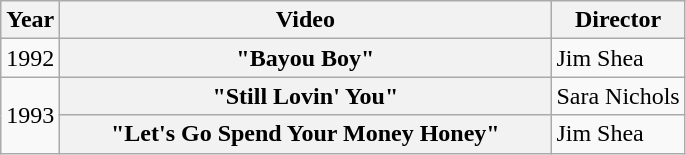<table class="wikitable plainrowheaders">
<tr>
<th>Year</th>
<th style="width:20em;">Video</th>
<th>Director</th>
</tr>
<tr>
<td>1992</td>
<th scope="row">"Bayou Boy"</th>
<td>Jim Shea</td>
</tr>
<tr>
<td rowspan="2">1993</td>
<th scope="row">"Still Lovin' You"</th>
<td>Sara Nichols</td>
</tr>
<tr>
<th scope="row">"Let's Go Spend Your Money Honey"</th>
<td>Jim Shea</td>
</tr>
</table>
